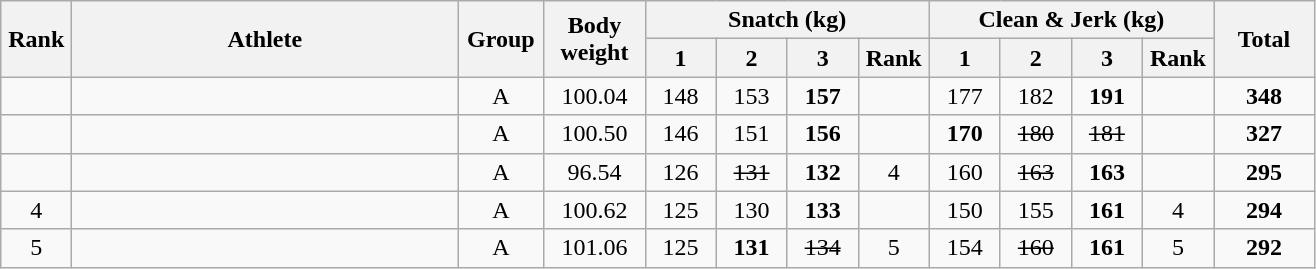<table class = "wikitable" style="text-align:center;">
<tr>
<th rowspan=2 width=40>Rank</th>
<th rowspan=2 width=250>Athlete</th>
<th rowspan=2 width=50>Group</th>
<th rowspan=2 width=60>Body weight</th>
<th colspan=4>Snatch (kg)</th>
<th colspan=4>Clean & Jerk (kg)</th>
<th rowspan=2 width=60>Total</th>
</tr>
<tr>
<th width=40>1</th>
<th width=40>2</th>
<th width=40>3</th>
<th width=40>Rank</th>
<th width=40>1</th>
<th width=40>2</th>
<th width=40>3</th>
<th width=40>Rank</th>
</tr>
<tr>
<td></td>
<td align=left></td>
<td>A</td>
<td>100.04</td>
<td>148</td>
<td>153</td>
<td><strong>157</strong></td>
<td></td>
<td>177</td>
<td>182</td>
<td><strong>191</strong></td>
<td></td>
<td><strong>348</strong></td>
</tr>
<tr>
<td></td>
<td align=left></td>
<td>A</td>
<td>100.50</td>
<td>146</td>
<td>151</td>
<td><strong>156</strong></td>
<td></td>
<td><strong>170</strong></td>
<td><s>180</s></td>
<td><s>181</s></td>
<td></td>
<td><strong>327</strong></td>
</tr>
<tr>
<td></td>
<td align=left></td>
<td>A</td>
<td>96.54</td>
<td>126</td>
<td><s>131</s></td>
<td><strong>132</strong></td>
<td>4</td>
<td>160</td>
<td><s>163</s></td>
<td><strong>163</strong></td>
<td></td>
<td><strong>295</strong></td>
</tr>
<tr>
<td>4</td>
<td align=left></td>
<td>A</td>
<td>100.62</td>
<td>125</td>
<td>130</td>
<td><strong>133</strong></td>
<td></td>
<td>150</td>
<td>155</td>
<td><strong>161</strong></td>
<td>4</td>
<td><strong>294</strong></td>
</tr>
<tr>
<td>5</td>
<td align=left></td>
<td>A</td>
<td>101.06</td>
<td>125</td>
<td><strong>131</strong></td>
<td><s>134</s></td>
<td>5</td>
<td>154</td>
<td><s>160</s></td>
<td><strong>161</strong></td>
<td>5</td>
<td><strong>292</strong></td>
</tr>
</table>
